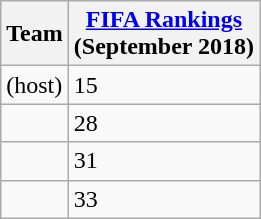<table class="wikitable sortable" style="text-align: left;">
<tr>
<th>Team</th>
<th><a href='#'>FIFA Rankings</a><br>(September 2018)</th>
</tr>
<tr>
<td> (host)</td>
<td>15</td>
</tr>
<tr>
<td></td>
<td>28</td>
</tr>
<tr>
<td></td>
<td>31</td>
</tr>
<tr>
<td></td>
<td>33</td>
</tr>
</table>
